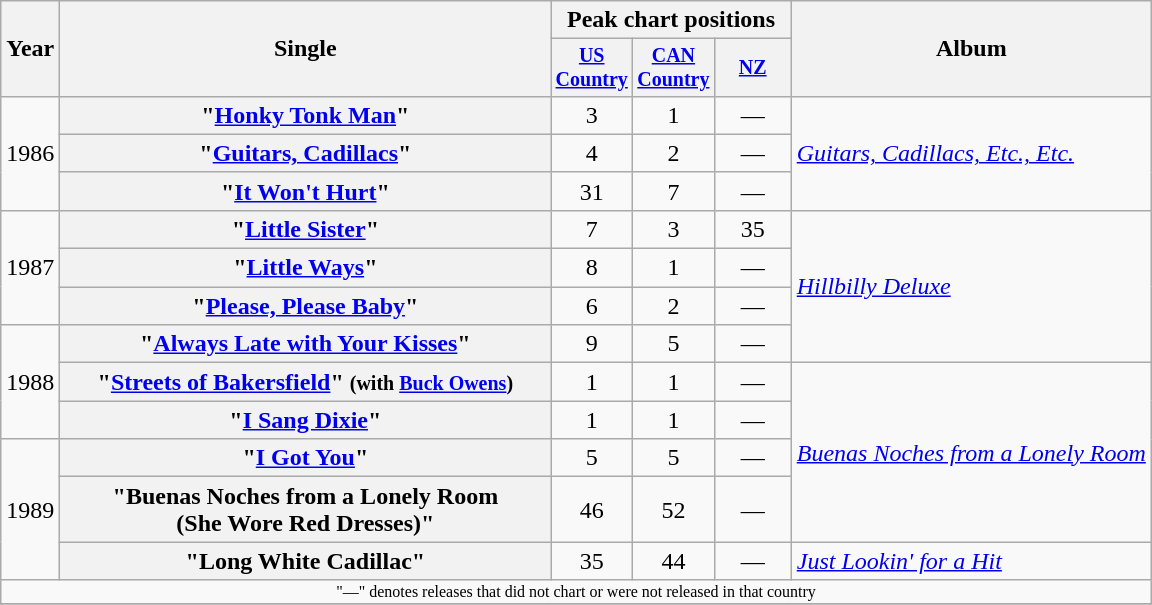<table class="wikitable plainrowheaders" style="text-align:center;">
<tr>
<th rowspan="2">Year</th>
<th rowspan="2" style="width:20em;">Single</th>
<th colspan="3">Peak chart positions</th>
<th rowspan="2">Album</th>
</tr>
<tr style="font-size:smaller;">
<th width="45"><a href='#'>US Country</a><br></th>
<th width="45"><a href='#'>CAN Country</a><br></th>
<th width="45"><a href='#'>NZ</a><br></th>
</tr>
<tr>
<td rowspan="3">1986</td>
<th scope="row">"<a href='#'>Honky Tonk Man</a>"</th>
<td>3</td>
<td>1</td>
<td>—</td>
<td align="left" rowspan="3"><em><a href='#'>Guitars, Cadillacs, Etc., Etc.</a></em></td>
</tr>
<tr>
<th scope="row">"<a href='#'>Guitars, Cadillacs</a>"</th>
<td>4</td>
<td>2</td>
<td>—</td>
</tr>
<tr>
<th scope="row">"<a href='#'>It Won't Hurt</a>"</th>
<td>31</td>
<td>7</td>
<td>—</td>
</tr>
<tr>
<td rowspan="3">1987</td>
<th scope="row">"<a href='#'>Little Sister</a>"</th>
<td>7</td>
<td>3</td>
<td>35</td>
<td align="left" rowspan="4"><em><a href='#'>Hillbilly Deluxe</a></em></td>
</tr>
<tr>
<th scope="row">"<a href='#'>Little Ways</a>"</th>
<td>8</td>
<td>1</td>
<td>—</td>
</tr>
<tr>
<th scope="row">"<a href='#'>Please, Please Baby</a>"</th>
<td>6</td>
<td>2</td>
<td>—</td>
</tr>
<tr>
<td rowspan="3">1988</td>
<th scope="row">"<a href='#'>Always Late with Your Kisses</a>"</th>
<td>9</td>
<td>5</td>
<td>—</td>
</tr>
<tr>
<th scope="row">"<a href='#'>Streets of Bakersfield</a>" <small>(with <a href='#'>Buck Owens</a>)</small></th>
<td>1</td>
<td>1</td>
<td>—</td>
<td align="left" rowspan="4"><em><a href='#'>Buenas Noches from a Lonely Room</a></em></td>
</tr>
<tr>
<th scope="row">"<a href='#'>I Sang Dixie</a>"</th>
<td>1</td>
<td>1</td>
<td>—</td>
</tr>
<tr>
<td rowspan="3">1989</td>
<th scope="row">"<a href='#'>I Got You</a>"</th>
<td>5</td>
<td>5</td>
<td>—</td>
</tr>
<tr>
<th scope="row">"Buenas Noches from a Lonely Room<br>(She Wore Red Dresses)"</th>
<td>46</td>
<td>52</td>
<td>—</td>
</tr>
<tr>
<th scope="row">"Long White Cadillac"</th>
<td>35</td>
<td>44</td>
<td>—</td>
<td align="left"><em><a href='#'>Just Lookin' for a Hit</a></em></td>
</tr>
<tr>
<td colspan="10" style="font-size:8pt">"—" denotes releases that did not chart or were not released in that country</td>
</tr>
<tr>
</tr>
</table>
